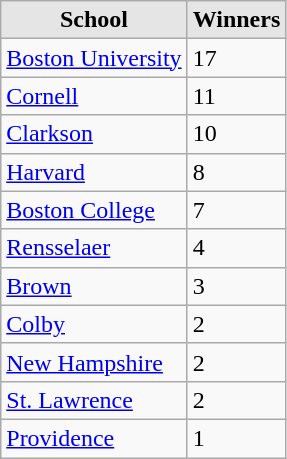<table class="wikitable">
<tr>
<th style="background:#e5e5e5;">School</th>
<th style="background:#e5e5e5;">Winners</th>
</tr>
<tr>
<td><a href='#'>Boston University</a></td>
<td>17</td>
</tr>
<tr>
<td><a href='#'>Cornell</a></td>
<td>11</td>
</tr>
<tr>
<td><a href='#'>Clarkson</a></td>
<td>10</td>
</tr>
<tr>
<td><a href='#'>Harvard</a></td>
<td>8</td>
</tr>
<tr>
<td><a href='#'>Boston College</a></td>
<td>7</td>
</tr>
<tr>
<td><a href='#'>Rensselaer</a></td>
<td>4</td>
</tr>
<tr>
<td><a href='#'>Brown</a></td>
<td>3</td>
</tr>
<tr>
<td><a href='#'>Colby</a></td>
<td>2</td>
</tr>
<tr>
<td><a href='#'>New Hampshire</a></td>
<td>2</td>
</tr>
<tr>
<td><a href='#'>St. Lawrence</a></td>
<td>2</td>
</tr>
<tr>
<td><a href='#'>Providence</a></td>
<td>1</td>
</tr>
</table>
